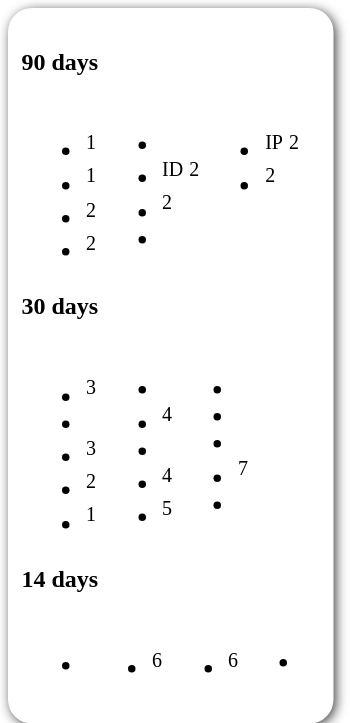<table style=" border-radius:1em; box-shadow: 0.1em 0.1em 0.5em rgba(0,0,0,0.75); background-color: white; border: 1px solid white; padding: 5px;">
<tr style="vertical-align:top;">
<td><br><strong>90 days</strong><table>
<tr>
<td><br><ul><li><sup>1</sup></li><li><sup>1</sup></li><li><sup>2</sup></li><li><sup>2</sup></li></ul></td>
<td valign="top"><br><ul><li></li><li><sup>ID</sup> <sup>2</sup></li><li><sup>2</sup></li><li></li></ul></td>
<td valign="top"><br><ul><li><sup>IP</sup> <sup>2</sup></li><li><sup>2</sup></li></ul></td>
<td></td>
</tr>
</table>
<strong>30 days</strong><table>
<tr>
<td><br><ul><li><sup>3</sup></li><li></li><li><sup>3</sup></li><li><sup>2</sup></li><li><sup>1</sup></li></ul></td>
<td valign=top><br><ul><li></li><li><sup>4</sup></li><li></li><li><sup>4</sup></li><li><sup>5</sup></li></ul></td>
<td valign=top><br><ul><li></li><li></li><li></li><li><sup>7</sup></li><li></li></ul></td>
<td></td>
</tr>
</table>
<strong>14 days</strong><table>
<tr>
<td><br><ul><li></li></ul></td>
<td valign="top"><br><ul><li><sup>6</sup></li></ul></td>
<td valign="top"><br><ul><li><sup>6</sup></li></ul></td>
<td valign="top"><br><ul><li></li></ul></td>
<td></td>
</tr>
</table>
</td>
<td></td>
</tr>
</table>
